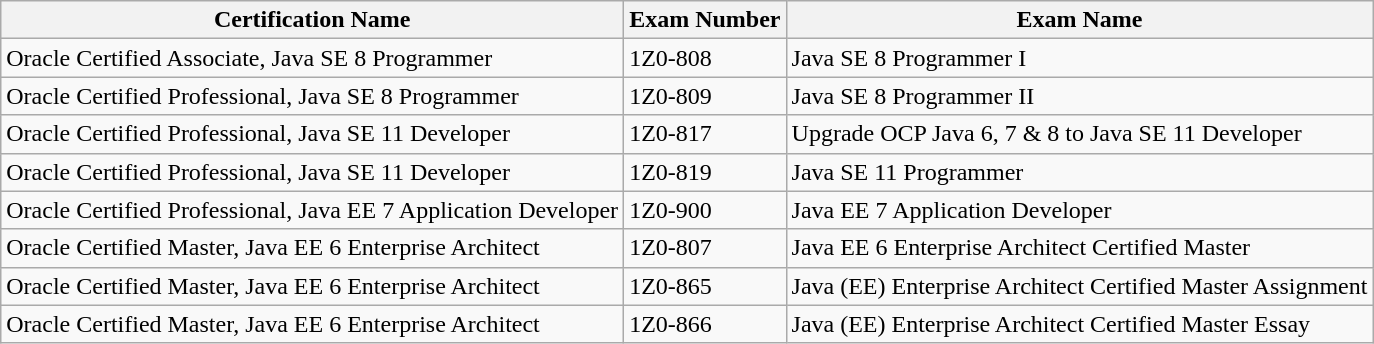<table class="wikitable">
<tr>
<th>Certification Name</th>
<th>Exam Number</th>
<th>Exam Name</th>
</tr>
<tr>
<td>Oracle Certified Associate, Java SE 8 Programmer</td>
<td>1Z0-808</td>
<td>Java SE 8 Programmer I</td>
</tr>
<tr>
<td>Oracle Certified Professional, Java SE 8 Programmer</td>
<td>1Z0-809</td>
<td>Java SE 8 Programmer II</td>
</tr>
<tr>
<td>Oracle Certified Professional, Java SE 11 Developer</td>
<td>1Z0-817</td>
<td>Upgrade OCP Java 6, 7 & 8 to Java SE 11 Developer</td>
</tr>
<tr>
<td>Oracle Certified Professional, Java SE 11 Developer</td>
<td>1Z0-819</td>
<td>Java SE 11 Programmer</td>
</tr>
<tr>
<td>Oracle Certified Professional, Java EE 7 Application Developer</td>
<td>1Z0-900</td>
<td>Java EE 7 Application Developer</td>
</tr>
<tr>
<td>Oracle Certified Master, Java EE 6 Enterprise Architect</td>
<td>1Z0-807</td>
<td>Java EE 6 Enterprise Architect Certified Master</td>
</tr>
<tr>
<td>Oracle Certified Master, Java EE 6 Enterprise Architect</td>
<td>1Z0-865</td>
<td>Java (EE) Enterprise Architect Certified Master Assignment</td>
</tr>
<tr>
<td>Oracle Certified Master, Java EE 6 Enterprise Architect</td>
<td>1Z0-866</td>
<td>Java (EE) Enterprise Architect Certified Master Essay</td>
</tr>
</table>
